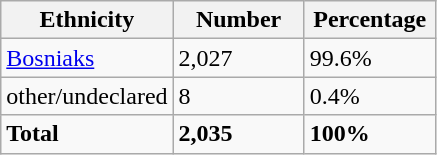<table class="wikitable">
<tr>
<th width="100px">Ethnicity</th>
<th width="80px">Number</th>
<th width="80px">Percentage</th>
</tr>
<tr>
<td><a href='#'>Bosniaks</a></td>
<td>2,027</td>
<td>99.6%</td>
</tr>
<tr>
<td>other/undeclared</td>
<td>8</td>
<td>0.4%</td>
</tr>
<tr>
<td><strong>Total</strong></td>
<td><strong>2,035</strong></td>
<td><strong>100%</strong></td>
</tr>
</table>
